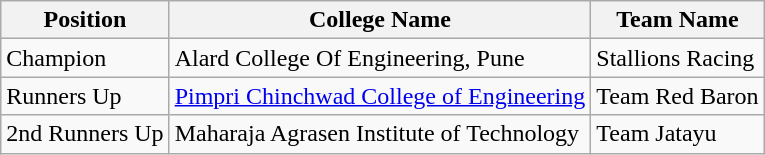<table class="wikitable">
<tr>
<th>Position</th>
<th>College Name</th>
<th>Team Name</th>
</tr>
<tr>
<td>Champion</td>
<td>Alard College Of Engineering, Pune</td>
<td>Stallions Racing</td>
</tr>
<tr>
<td>Runners Up</td>
<td><a href='#'>Pimpri Chinchwad College of Engineering</a></td>
<td>Team Red Baron</td>
</tr>
<tr>
<td>2nd Runners Up</td>
<td>Maharaja Agrasen Institute of Technology</td>
<td>Team Jatayu</td>
</tr>
</table>
